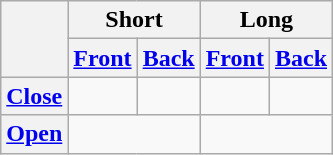<table class="wikitable" border="1" style="text-align: center;">
<tr>
<th rowspan="2"></th>
<th colspan="2">Short</th>
<th colspan="2">Long</th>
</tr>
<tr>
<th><a href='#'>Front</a></th>
<th><a href='#'>Back</a></th>
<th><a href='#'>Front</a></th>
<th><a href='#'>Back</a></th>
</tr>
<tr style="text-align: center;">
<th><a href='#'>Close</a></th>
<td></td>
<td></td>
<td></td>
<td></td>
</tr>
<tr style="text-align: center;">
<th><a href='#'>Open</a></th>
<td colspan="2"></td>
<td colspan="2"></td>
</tr>
</table>
